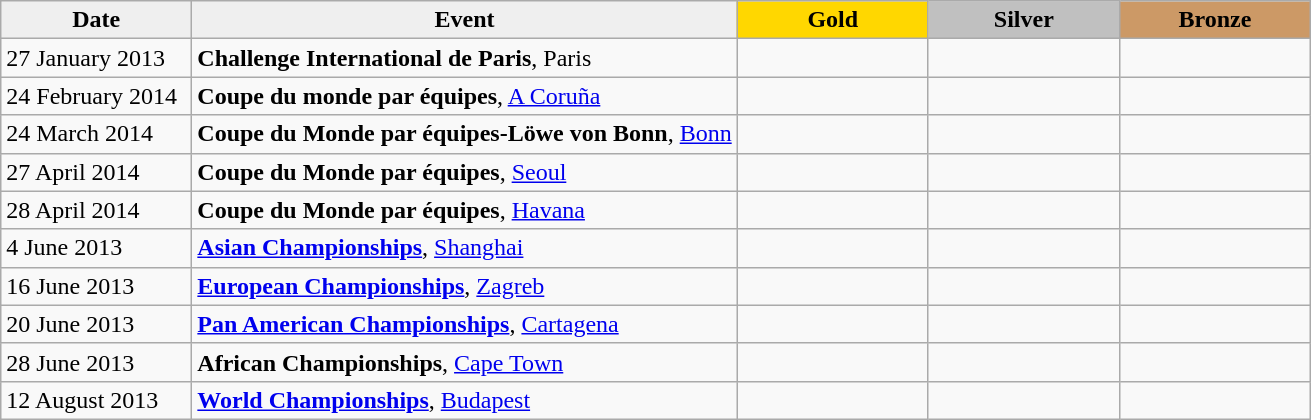<table class="wikitable plainrowheaders" border="1" style="font-size:100%">
<tr align=center>
<th scope=col style="width:120px; background: #efefef;">Date</th>
<th scope=col style="background: #efefef;">Event</th>
<th scope=col colspan=1 style="width:120px; background: gold;">Gold</th>
<th scope=col colspan=1 style="width:120px; background: silver;">Silver</th>
<th scope=col colspan=1 style="width:120px; background: #cc9966;">Bronze</th>
</tr>
<tr>
<td>27 January 2013</td>
<td><strong>Challenge International de Paris</strong>, Paris</td>
<td></td>
<td></td>
<td></td>
</tr>
<tr>
<td>24 February 2014</td>
<td><strong>Coupe du monde par équipes</strong>, <a href='#'>A Coruña</a></td>
<td></td>
<td></td>
<td></td>
</tr>
<tr>
<td>24 March 2014</td>
<td><strong>Coupe du Monde par équipes-Löwe von Bonn</strong>, <a href='#'>Bonn</a></td>
<td></td>
<td></td>
<td></td>
</tr>
<tr>
<td>27 April 2014</td>
<td><strong>Coupe du Monde par équipes</strong>, <a href='#'>Seoul</a></td>
<td></td>
<td></td>
<td></td>
</tr>
<tr>
<td>28 April 2014</td>
<td><strong>Coupe du Monde par équipes</strong>, <a href='#'>Havana</a></td>
<td></td>
<td></td>
<td></td>
</tr>
<tr>
<td>4 June 2013</td>
<td><strong><a href='#'>Asian Championships</a></strong>, <a href='#'>Shanghai</a></td>
<td></td>
<td></td>
<td></td>
</tr>
<tr>
<td>16 June 2013</td>
<td><strong><a href='#'>European Championships</a></strong>, <a href='#'>Zagreb</a></td>
<td></td>
<td></td>
<td></td>
</tr>
<tr>
<td>20 June 2013</td>
<td><strong><a href='#'>Pan American Championships</a></strong>, <a href='#'>Cartagena</a></td>
<td></td>
<td></td>
<td></td>
</tr>
<tr>
<td>28 June 2013</td>
<td><strong>African Championships</strong>, <a href='#'>Cape Town</a></td>
<td></td>
<td></td>
<td></td>
</tr>
<tr>
<td>12 August 2013</td>
<td><strong><a href='#'>World Championships</a></strong>, <a href='#'>Budapest</a></td>
<td></td>
<td></td>
<td></td>
</tr>
</table>
